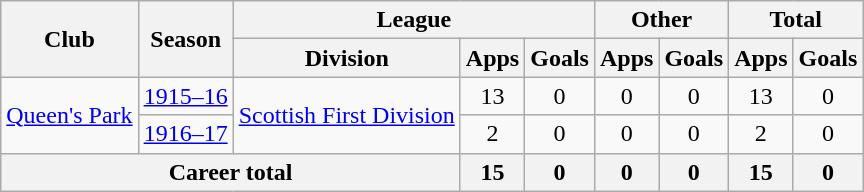<table class="wikitable" style="text-align: center;">
<tr>
<th rowspan="2">Club</th>
<th rowspan="2">Season</th>
<th colspan="3">League</th>
<th colspan="2">Other</th>
<th colspan="2">Total</th>
</tr>
<tr>
<th>Division</th>
<th>Apps</th>
<th>Goals</th>
<th>Apps</th>
<th>Goals</th>
<th>Apps</th>
<th>Goals</th>
</tr>
<tr>
<td rowspan="2"><a href='#'>Queen's Park</a></td>
<td><a href='#'>1915–16</a></td>
<td rowspan="2"><a href='#'>Scottish First Division</a></td>
<td>13</td>
<td>0</td>
<td>0</td>
<td>0</td>
<td>13</td>
<td>0</td>
</tr>
<tr>
<td><a href='#'>1916–17</a></td>
<td>2</td>
<td>0</td>
<td>0</td>
<td>0</td>
<td>2</td>
<td>0</td>
</tr>
<tr>
<th colspan="3">Career total</th>
<th>15</th>
<th>0</th>
<th>0</th>
<th>0</th>
<th>15</th>
<th>0</th>
</tr>
</table>
